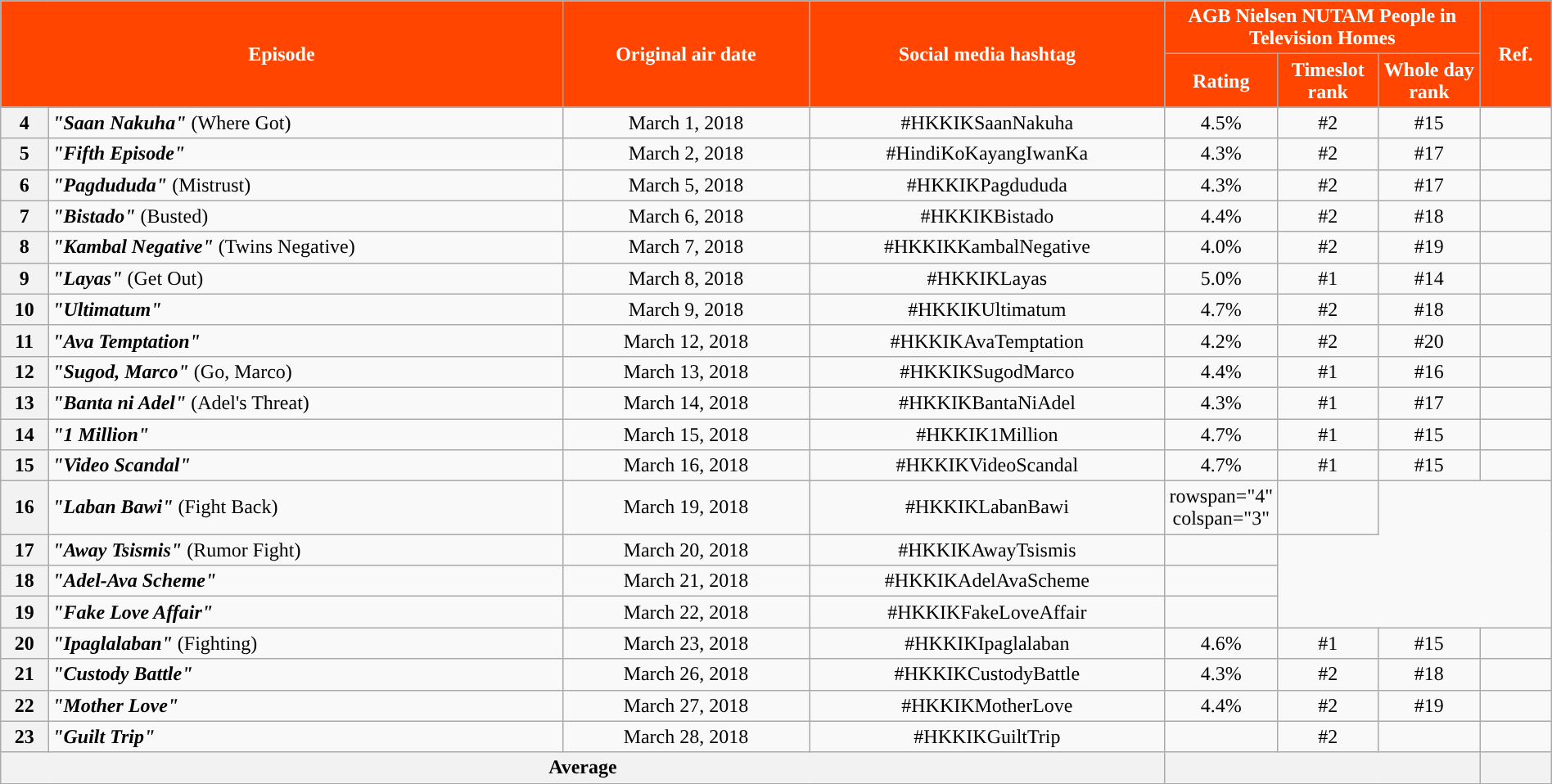<table class="wikitable" style="text-align:center; font-size:100%; line-height:18px;" width="100%">
<tr>
<th style="background-color:#FF4500; color:#ffffff;" colspan="2" rowspan="2">Episode</th>
<th style="background-color:#FF4500; color:white" rowspan="2">Original air date</th>
<th style="background-color:#FF4500; color:white" rowspan="2">Social media hashtag</th>
<th style="background-color:#FF4500; color:#ffffff;" colspan="3">AGB Nielsen NUTAM People in Television Homes</th>
<th style="background-color:#FF4500; color:#ffffff;" rowspan="2">Ref.</th>
</tr>
<tr>
<th style="background-color:#FF4500; width:75px; color:#ffffff;">Rating</th>
<th style="background-color:#FF4500; width:75px; color:#ffffff;">Timeslot<br>rank</th>
<th style="background-color:#FF4500; width:75px; color:#ffffff;">Whole day<br>rank</th>
</tr>
<tr>
<th>4</th>
<td style="text-align: left;"><strong><em>"Saan Nakuha"</em></strong> (Where Got)</td>
<td>March 1, 2018</td>
<td>#HKKIKSaanNakuha</td>
<td>4.5%</td>
<td>#2</td>
<td>#15</td>
<td></td>
</tr>
<tr>
<th>5</th>
<td style="text-align: left;"><strong><em>"Fifth Episode"</em></strong></td>
<td>March 2, 2018</td>
<td>#HindiKoKayangIwanKa</td>
<td>4.3%</td>
<td>#2</td>
<td>#17</td>
<td></td>
</tr>
<tr>
<th>6</th>
<td style="text-align: left;"><strong><em>"Pagdududa"</em></strong> (Mistrust)</td>
<td>March 5, 2018</td>
<td>#HKKIKPagdududa</td>
<td>4.3%</td>
<td>#2</td>
<td>#17</td>
<td></td>
</tr>
<tr>
<th>7</th>
<td style="text-align: left;"><strong><em>"Bistado"</em></strong> (Busted)</td>
<td>March 6, 2018</td>
<td>#HKKIKBistado</td>
<td>4.4%</td>
<td>#2</td>
<td>#18</td>
<td></td>
</tr>
<tr>
<th>8</th>
<td style="text-align: left;"><strong><em>"Kambal Negative"</em></strong> (Twins Negative)</td>
<td>March 7, 2018</td>
<td>#HKKIKKambalNegative</td>
<td>4.0%</td>
<td>#2</td>
<td>#19</td>
<td></td>
</tr>
<tr>
<th>9</th>
<td style="text-align: left;"><strong><em>"Layas"</em></strong> (Get Out)</td>
<td>March 8, 2018</td>
<td>#HKKIKLayas</td>
<td>5.0%</td>
<td>#1</td>
<td>#14</td>
<td></td>
</tr>
<tr>
<th>10</th>
<td style="text-align: left;"><strong><em>"Ultimatum"</em></strong></td>
<td>March 9, 2018</td>
<td>#HKKIKUltimatum</td>
<td>4.7%</td>
<td>#2</td>
<td>#18</td>
<td></td>
</tr>
<tr>
<th>11</th>
<td style="text-align: left;"><strong><em>"Ava Temptation"</em></strong></td>
<td>March 12, 2018</td>
<td>#HKKIKAvaTemptation</td>
<td>4.2%</td>
<td>#2</td>
<td>#20</td>
<td></td>
</tr>
<tr>
<th>12</th>
<td style="text-align: left;"><strong><em>"Sugod, Marco"</em></strong> (Go, Marco)</td>
<td>March 13, 2018</td>
<td>#HKKIKSugodMarco</td>
<td>4.4%</td>
<td>#1</td>
<td>#16</td>
<td></td>
</tr>
<tr>
<th>13</th>
<td style="text-align: left;"><strong><em>"Banta ni Adel"</em></strong> (Adel's Threat)</td>
<td>March 14, 2018</td>
<td>#HKKIKBantaNiAdel</td>
<td>4.3%</td>
<td>#1</td>
<td>#17</td>
<td></td>
</tr>
<tr>
<th>14</th>
<td style="text-align: left;"><strong><em>"1 Million"</em></strong></td>
<td>March 15, 2018</td>
<td>#HKKIK1Million</td>
<td>4.7%</td>
<td>#1</td>
<td>#15</td>
<td></td>
</tr>
<tr>
<th>15</th>
<td style="text-align: left;"><strong><em>"Video Scandal"</em></strong></td>
<td>March 16, 2018</td>
<td>#HKKIKVideoScandal</td>
<td>4.7%</td>
<td>#1</td>
<td>#15</td>
<td></td>
</tr>
<tr>
<th>16</th>
<td style="text-align: left;"><strong><em>"Laban Bawi"</em></strong> (Fight Back)</td>
<td>March 19, 2018</td>
<td>#HKKIKLabanBawi</td>
<td>rowspan="4" colspan="3" </td>
<td></td>
</tr>
<tr>
<th>17</th>
<td style="text-align: left;"><strong><em>"Away Tsismis"</em></strong> (Rumor Fight)</td>
<td>March 20, 2018</td>
<td>#HKKIKAwayTsismis</td>
<td></td>
</tr>
<tr>
<th>18</th>
<td style="text-align: left;"><strong><em>"Adel-Ava Scheme"</em></strong></td>
<td>March 21, 2018</td>
<td>#HKKIKAdelAvaScheme</td>
<td></td>
</tr>
<tr>
<th>19</th>
<td style="text-align: left;"><strong><em>"Fake Love Affair"</em></strong></td>
<td>March 22, 2018</td>
<td>#HKKIKFakeLoveAffair</td>
<td></td>
</tr>
<tr>
<th>20</th>
<td style="text-align: left;"><strong><em>"Ipaglalaban"</em></strong> (Fighting)</td>
<td>March 23, 2018</td>
<td>#HKKIKIpaglalaban</td>
<td>4.6%</td>
<td>#1</td>
<td>#15</td>
<td></td>
</tr>
<tr>
<th>21</th>
<td style="text-align: left;"><strong><em>"Custody Battle"</em></strong></td>
<td>March 26, 2018</td>
<td>#HKKIKCustodyBattle</td>
<td>4.3%</td>
<td>#2</td>
<td>#18</td>
<td></td>
</tr>
<tr>
<th>22</th>
<td style="text-align: left;"><strong><em>"Mother Love"</em></strong></td>
<td>March 27, 2018</td>
<td>#HKKIKMotherLove</td>
<td>4.4%</td>
<td>#2</td>
<td>#19</td>
<td></td>
</tr>
<tr>
<th>23</th>
<td style="text-align: left;"><strong><em>"Guilt Trip"</em></strong></td>
<td>March 28, 2018</td>
<td>#HKKIKGuiltTrip</td>
<td></td>
<td>#2</td>
<td></td>
<td></td>
</tr>
<tr>
<th colspan="4">Average</th>
<th colspan="3"></th>
<th></th>
</tr>
<tr>
</tr>
</table>
